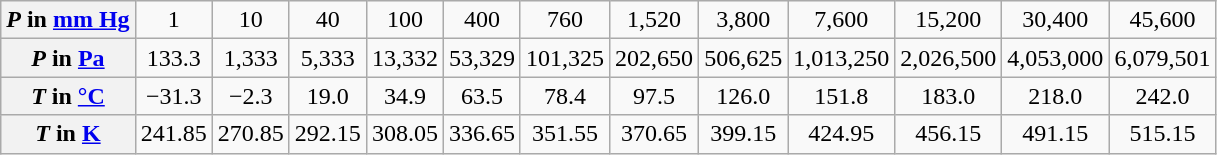<table class="wikitable" style="text-align: center">
<tr>
<th><em>P</em> in <a href='#'>mm&nbsp;Hg</a></th>
<td>1</td>
<td>10</td>
<td>40</td>
<td>100</td>
<td>400</td>
<td>760</td>
<td>1,520</td>
<td>3,800</td>
<td>7,600</td>
<td>15,200</td>
<td>30,400</td>
<td>45,600</td>
</tr>
<tr>
<th><em>P</em> in <a href='#'>Pa</a></th>
<td>133.3</td>
<td>1,333</td>
<td>5,333</td>
<td>13,332</td>
<td>53,329</td>
<td>101,325</td>
<td>202,650</td>
<td>506,625</td>
<td>1,013,250</td>
<td>2,026,500</td>
<td>4,053,000</td>
<td>6,079,501</td>
</tr>
<tr>
<th><em>T</em> in <a href='#'>°C</a></th>
<td>−31.3</td>
<td>−2.3</td>
<td>19.0</td>
<td>34.9</td>
<td>63.5</td>
<td>78.4</td>
<td>97.5</td>
<td>126.0</td>
<td>151.8</td>
<td>183.0</td>
<td>218.0</td>
<td>242.0</td>
</tr>
<tr>
<th><em>T</em> in <a href='#'>K</a></th>
<td>241.85</td>
<td>270.85</td>
<td>292.15</td>
<td>308.05</td>
<td>336.65</td>
<td>351.55</td>
<td>370.65</td>
<td>399.15</td>
<td>424.95</td>
<td>456.15</td>
<td>491.15</td>
<td>515.15</td>
</tr>
</table>
